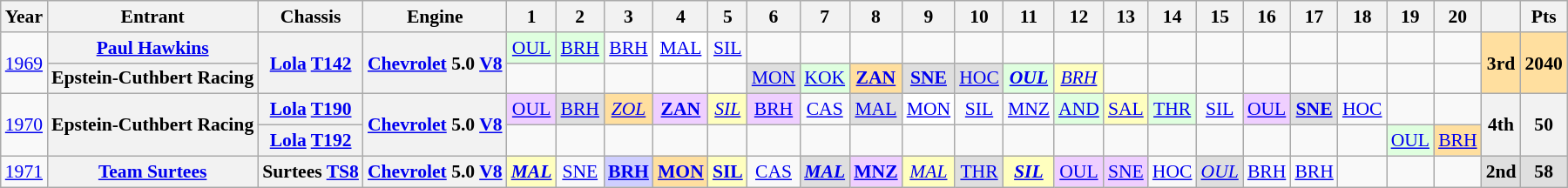<table class="wikitable" style="text-align:center; font-size:90%">
<tr>
<th>Year</th>
<th>Entrant</th>
<th>Chassis</th>
<th>Engine</th>
<th>1</th>
<th>2</th>
<th>3</th>
<th>4</th>
<th>5</th>
<th>6</th>
<th>7</th>
<th>8</th>
<th>9</th>
<th>10</th>
<th>11</th>
<th>12</th>
<th>13</th>
<th>14</th>
<th>15</th>
<th>16</th>
<th>17</th>
<th>18</th>
<th>19</th>
<th>20</th>
<th></th>
<th>Pts</th>
</tr>
<tr>
<td rowspan=2><a href='#'>1969</a></td>
<th><a href='#'>Paul Hawkins</a></th>
<th rowspan=2><a href='#'>Lola</a> <a href='#'>T142</a></th>
<th rowspan=2><a href='#'>Chevrolet</a> 5.0 <a href='#'>V8</a></th>
<td style="background:#DFFFDF;"><a href='#'>OUL</a><br></td>
<td style="background:#DFFFDF;"><a href='#'>BRH</a><br></td>
<td><a href='#'>BRH</a></td>
<td style="background:#FFFFFF;"><a href='#'>MAL</a><br></td>
<td><a href='#'>SIL</a></td>
<td></td>
<td></td>
<td></td>
<td></td>
<td></td>
<td></td>
<td></td>
<td></td>
<td></td>
<td></td>
<td></td>
<td></td>
<td></td>
<td></td>
<td></td>
<th rowspan=2 style="background:#FFDF9F;">3rd</th>
<th rowspan=2 style="background:#FFDF9F;">2040</th>
</tr>
<tr>
<th>Epstein-Cuthbert Racing</th>
<td></td>
<td></td>
<td></td>
<td></td>
<td></td>
<td style="background:#DFDFDF;"><a href='#'>MON</a><br></td>
<td style="background:#DFFFDF;"><a href='#'>KOK</a><br></td>
<td style="background:#FFDF9F;"><strong><a href='#'>ZAN</a></strong><br></td>
<td style="background:#DFDFDF;"><strong><a href='#'>SNE</a></strong><br></td>
<td style="background:#DFDFDF;"><a href='#'>HOC</a><br></td>
<td style="background:#DFFFDF;"><strong><em><a href='#'>OUL</a></em></strong><br></td>
<td style="background:#FFFFBF;"><em><a href='#'>BRH</a></em><br></td>
<td></td>
<td></td>
<td></td>
<td></td>
<td></td>
<td></td>
<td></td>
<td></td>
</tr>
<tr>
<td rowspan=2><a href='#'>1970</a></td>
<th rowspan=2>Epstein-Cuthbert Racing</th>
<th><a href='#'>Lola</a> <a href='#'>T190</a></th>
<th rowspan=2><a href='#'>Chevrolet</a> 5.0 <a href='#'>V8</a></th>
<td style="background:#EFCFFF;"><a href='#'>OUL</a><br></td>
<td style="background:#DFDFDF;"><a href='#'>BRH</a><br></td>
<td style="background:#FFDF9F;"><em><a href='#'>ZOL</a></em><br></td>
<td style="background:#EFCFFF;"><strong><a href='#'>ZAN</a></strong><br></td>
<td style="background:#FFFFBF;"><em><a href='#'>SIL</a></em><br></td>
<td style="background:#EFCFFF;"><a href='#'>BRH</a><br></td>
<td><a href='#'>CAS</a></td>
<td style="background:#DFDFDF;"><a href='#'>MAL</a><br></td>
<td style="background:#FFFFFF;"><a href='#'>MON</a><br></td>
<td><a href='#'>SIL</a></td>
<td><a href='#'>MNZ</a></td>
<td style="background:#DFFFDF;"><a href='#'>AND</a><br></td>
<td style="background:#FFFFBF;"><a href='#'>SAL</a><br></td>
<td style="background:#DFFFDF;"><a href='#'>THR</a><br></td>
<td><a href='#'>SIL</a></td>
<td style="background:#EFCFFF;"><a href='#'>OUL</a><br></td>
<td style="background:#DFDFDF;"><strong><a href='#'>SNE</a></strong><br></td>
<td><a href='#'>HOC</a></td>
<td></td>
<td></td>
<th rowspan=2>4th</th>
<th rowspan=2>50</th>
</tr>
<tr>
<th><a href='#'>Lola</a> <a href='#'>T192</a></th>
<td></td>
<td></td>
<td></td>
<td></td>
<td></td>
<td></td>
<td></td>
<td></td>
<td></td>
<td></td>
<td></td>
<td></td>
<td></td>
<td></td>
<td></td>
<td></td>
<td></td>
<td></td>
<td style="background:#DFFFDF;"><a href='#'>OUL</a><br></td>
<td style="background:#FFDF9F;"><a href='#'>BRH</a><br></td>
</tr>
<tr>
<td><a href='#'>1971</a></td>
<th><a href='#'>Team Surtees</a></th>
<th>Surtees <a href='#'>TS8</a></th>
<th><a href='#'>Chevrolet</a> 5.0 <a href='#'>V8</a></th>
<td style="background:#FFFFBF;"><strong><em><a href='#'>MAL</a></em></strong><br></td>
<td><a href='#'>SNE</a></td>
<td style="background:#CFCFFF;"><strong><a href='#'>BRH</a></strong><br></td>
<td style="background:#FFDF9F;"><strong><a href='#'>MON</a></strong><br></td>
<td style="background:#FFFFBF;"><strong><a href='#'>SIL</a></strong><br></td>
<td><a href='#'>CAS</a></td>
<td style="background:#DFDFDF;"><strong><em><a href='#'>MAL</a></em></strong><br></td>
<td style="background:#EFCFFF;"><strong><a href='#'>MNZ</a></strong><br></td>
<td style="background:#FFFFBF;"><em><a href='#'>MAL</a></em><br></td>
<td style="background:#DFDFDF;"><a href='#'>THR</a><br></td>
<td style="background:#FFFFBF;"><strong><em><a href='#'>SIL</a></em></strong><br></td>
<td style="background:#EFCFFF;"><a href='#'>OUL</a><br></td>
<td style="background:#EFCFFF;"><a href='#'>SNE</a><br></td>
<td><a href='#'>HOC</a></td>
<td style="background:#DFDFDF;"><em><a href='#'>OUL</a></em><br></td>
<td><a href='#'>BRH</a></td>
<td><a href='#'>BRH</a></td>
<td></td>
<td></td>
<td></td>
<th style="background:#DFDFDF;">2nd</th>
<th style="background:#DFDFDF;">58</th>
</tr>
</table>
